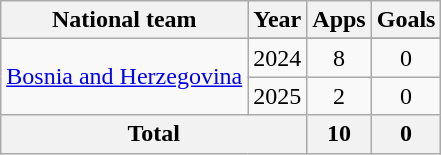<table class="wikitable" style="text-align:center">
<tr>
<th>National team</th>
<th>Year</th>
<th>Apps</th>
<th>Goals</th>
</tr>
<tr>
<td rowspan=3><a href='#'>Bosnia and Herzegovina</a></td>
</tr>
<tr>
<td>2024</td>
<td>8</td>
<td>0</td>
</tr>
<tr>
<td>2025</td>
<td>2</td>
<td>0</td>
</tr>
<tr>
<th colspan=2>Total</th>
<th>10</th>
<th>0</th>
</tr>
</table>
